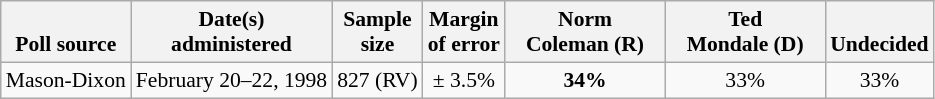<table class="wikitable" style="font-size:90%;text-align:center;">
<tr valign=bottom>
<th>Poll source</th>
<th>Date(s)<br>administered</th>
<th>Sample<br>size</th>
<th>Margin<br>of error</th>
<th style="width:100px;">Norm<br>Coleman (R)</th>
<th style="width:100px;">Ted<br>Mondale (D)</th>
<th>Undecided</th>
</tr>
<tr>
<td style="text-align:left;">Mason-Dixon</td>
<td>February 20–22, 1998</td>
<td>827 (RV)</td>
<td>± 3.5%</td>
<td><strong>34%</strong></td>
<td>33%</td>
<td>33%</td>
</tr>
</table>
